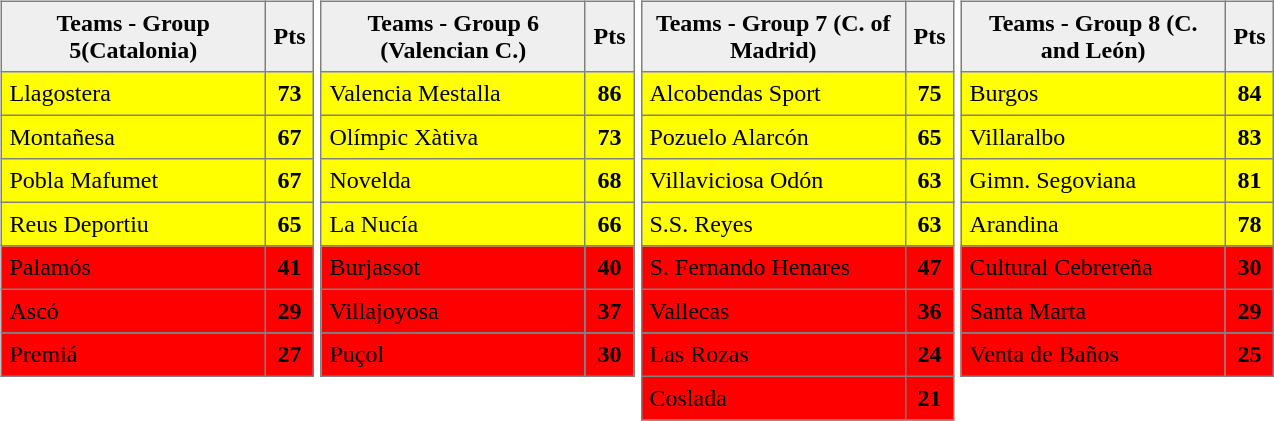<table>
<tr style="vertical-align: top;">
<td><br><table style=border-collapse:collapse border=1 cellspacing=0 cellpadding=5>
<tr align=center bgcolor=#efefef>
<th width=165>Teams - Group 5(Catalonia) </th>
<th width=20>Pts</th>
</tr>
<tr align=center style="background:#FFFF00;">
<td style="text-align:left;">Llagostera</td>
<td><strong>73</strong></td>
</tr>
<tr align=center style="background:#FFFF00;">
<td style="text-align:left;">Montañesa</td>
<td><strong>67</strong></td>
</tr>
<tr align=center style="background:#FFFF00;">
<td style="text-align:left;">Pobla Mafumet</td>
<td><strong>67</strong></td>
</tr>
<tr align=center style="background:#FFFF00;">
<td style="text-align:left;">Reus Deportiu</td>
<td><strong>65</strong></td>
</tr>
<tr align=center style="background:#FF0000;">
<td style="text-align:left;">Palamós</td>
<td><strong>41</strong></td>
</tr>
<tr align=center style="background:#FF0000;">
<td style="text-align:left;">Ascó</td>
<td><strong>29</strong></td>
</tr>
<tr align=center style="background:#FF0000;">
<td style="text-align:left;">Premiá</td>
<td><strong>27</strong></td>
</tr>
</table>
</td>
<td><br><table style=border-collapse:collapse border=1 cellspacing=0 cellpadding=5>
<tr align=center bgcolor=#efefef>
<th width=165>Teams - Group 6 (Valencian C.) </th>
<th width=20>Pts</th>
</tr>
<tr align=center style="background:#FFFF00;">
<td style="text-align:left;">Valencia Mestalla</td>
<td><strong>86</strong></td>
</tr>
<tr align=center style="background:#FFFF00;">
<td style="text-align:left;">Olímpic Xàtiva</td>
<td><strong>73</strong></td>
</tr>
<tr align=center style="background:#FFFF00;">
<td style="text-align:left;">Novelda</td>
<td><strong>68</strong></td>
</tr>
<tr align=center style="background:#FFFF00;">
<td style="text-align:left;">La Nucía</td>
<td><strong>66</strong></td>
</tr>
<tr align=center style="background:#FF0000;">
<td style="text-align:left;">Burjassot</td>
<td><strong>40</strong></td>
</tr>
<tr align=center style="background:#FF0000;">
<td style="text-align:left;">Villajoyosa</td>
<td><strong>37</strong></td>
</tr>
<tr align=center style="background:#FF0000;">
<td style="text-align:left;">Puçol</td>
<td><strong>30</strong></td>
</tr>
</table>
</td>
<td><br><table style=border-collapse:collapse border=1 cellspacing=0 cellpadding=5>
<tr align=center bgcolor=#efefef>
<th width=165>Teams - Group 7 (C. of Madrid) </th>
<th width=20>Pts</th>
</tr>
<tr align=center style="background:#FFFF00;">
<td style="text-align:left;">Alcobendas Sport</td>
<td><strong>75</strong></td>
</tr>
<tr align=center style="background:#FFFF00;">
<td style="text-align:left;">Pozuelo Alarcón</td>
<td><strong>65</strong></td>
</tr>
<tr align=center style="background:#FFFF00;">
<td style="text-align:left;">Villaviciosa Odón</td>
<td><strong>63</strong></td>
</tr>
<tr align=center style="background:#FFFF00;">
<td style="text-align:left;">S.S. Reyes</td>
<td><strong>63</strong></td>
</tr>
<tr align=center style="background:#FF0000;">
<td style="text-align:left;">S. Fernando Henares</td>
<td><strong>47</strong></td>
</tr>
<tr align=center style="background:#FF0000;">
<td style="text-align:left;">Vallecas</td>
<td><strong>36</strong></td>
</tr>
<tr align=center style="background:#FF0000;">
<td style="text-align:left;">Las Rozas</td>
<td><strong>24</strong></td>
</tr>
<tr align=center style="background:#FF0000;">
<td style="text-align:left;">Coslada</td>
<td><strong>21</strong></td>
</tr>
</table>
</td>
<td><br><table style=border-collapse:collapse border=1 cellspacing=0 cellpadding=5>
<tr align=center bgcolor=#efefef>
<th width=165>Teams - Group 8 (C. and León) </th>
<th width=20>Pts</th>
</tr>
<tr align=center style="background:#FFFF00;">
<td style="text-align:left;">Burgos</td>
<td><strong>84</strong></td>
</tr>
<tr align=center style="background:#FFFF00;">
<td style="text-align:left;">Villaralbo</td>
<td><strong>83</strong></td>
</tr>
<tr align=center style="background:#FFFF00;">
<td style="text-align:left;">Gimn. Segoviana</td>
<td><strong>81</strong></td>
</tr>
<tr align=center style="background:#FFFF00;">
<td style="text-align:left;">Arandina</td>
<td><strong>78</strong></td>
</tr>
<tr align=center style="background:#FF0000;">
<td style="text-align:left;">Cultural Cebrereña</td>
<td><strong>30</strong></td>
</tr>
<tr align=center style="background:#FF0000;">
<td style="text-align:left;">Santa Marta</td>
<td><strong>29</strong></td>
</tr>
<tr align=center style="background:#FF0000;">
<td style="text-align:left;">Venta de Baños</td>
<td><strong>25</strong></td>
</tr>
</table>
</td>
</tr>
</table>
